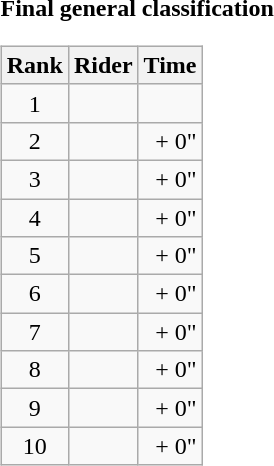<table>
<tr>
<td><strong>Final general classification</strong><br><table class="wikitable">
<tr>
<th scope="col">Rank</th>
<th scope="col">Rider</th>
<th scope="col">Time</th>
</tr>
<tr>
<td style="text-align:center;">1</td>
<td></td>
<td style="text-align:right;"></td>
</tr>
<tr>
<td style="text-align:center;">2</td>
<td></td>
<td style="text-align:right;">+ 0"</td>
</tr>
<tr>
<td style="text-align:center;">3</td>
<td></td>
<td style="text-align:right;">+ 0"</td>
</tr>
<tr>
<td style="text-align:center;">4</td>
<td></td>
<td style="text-align:right;">+ 0"</td>
</tr>
<tr>
<td style="text-align:center;">5</td>
<td></td>
<td style="text-align:right;">+ 0"</td>
</tr>
<tr>
<td style="text-align:center;">6</td>
<td></td>
<td style="text-align:right;">+ 0"</td>
</tr>
<tr>
<td style="text-align:center;">7</td>
<td></td>
<td style="text-align:right;">+ 0"</td>
</tr>
<tr>
<td style="text-align:center;">8</td>
<td></td>
<td style="text-align:right;">+ 0"</td>
</tr>
<tr>
<td style="text-align:center;">9</td>
<td></td>
<td style="text-align:right;">+ 0"</td>
</tr>
<tr>
<td style="text-align:center;">10</td>
<td></td>
<td style="text-align:right;">+ 0"</td>
</tr>
</table>
</td>
</tr>
</table>
